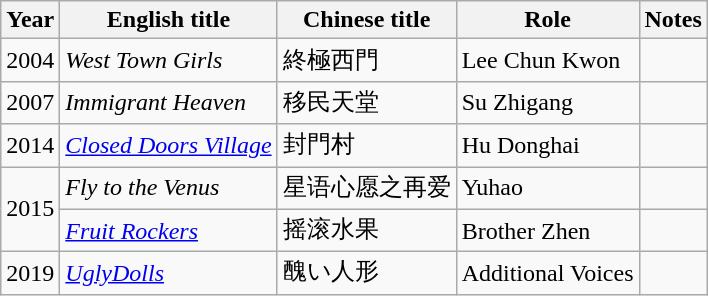<table class="wikitable sortable">
<tr>
<th>Year</th>
<th>English title</th>
<th>Chinese title</th>
<th>Role</th>
<th>Notes</th>
</tr>
<tr>
<td>2004</td>
<td><em>West Town Girls</em></td>
<td>終極西門</td>
<td>Lee Chun Kwon</td>
<td></td>
</tr>
<tr>
<td>2007</td>
<td><em>Immigrant Heaven</em></td>
<td>移民天堂</td>
<td>Su Zhigang</td>
<td></td>
</tr>
<tr>
<td>2014</td>
<td><em><a href='#'>Closed Doors Village</a></em></td>
<td>封門村</td>
<td>Hu Donghai</td>
<td></td>
</tr>
<tr>
<td rowspan=2>2015</td>
<td><em>Fly to the Venus</em></td>
<td>星语心愿之再爱</td>
<td>Yuhao</td>
<td></td>
</tr>
<tr>
<td><em><a href='#'>Fruit Rockers</a></em></td>
<td>摇滚水果</td>
<td>Brother Zhen</td>
<td></td>
</tr>
<tr>
<td>2019</td>
<td><em><a href='#'>UglyDolls</a></em></td>
<td>醜い人形</td>
<td>Additional Voices</td>
<td></td>
</tr>
</table>
